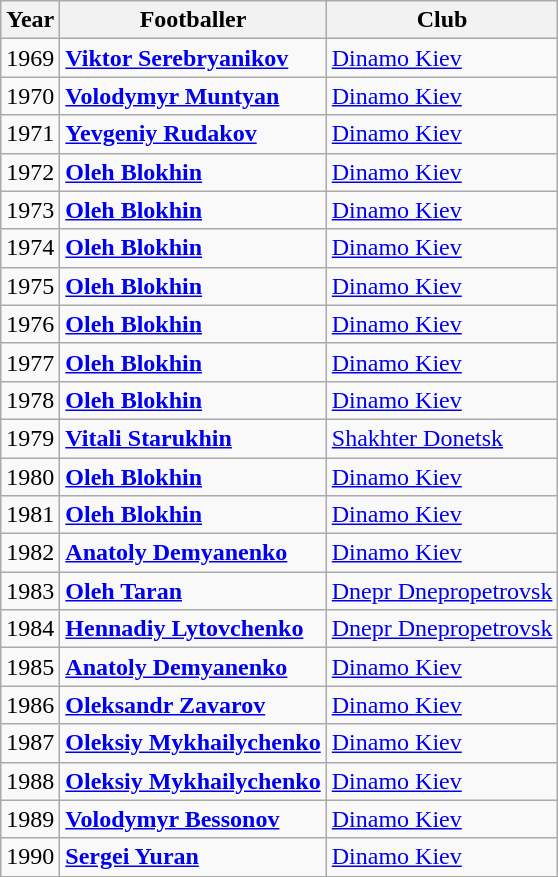<table class="wikitable" | border="1" cellspacing="0" cellpadding="4">
<tr>
<th>Year</th>
<th>Footballer</th>
<th>Club</th>
</tr>
<tr>
<td>1969</td>
<td><strong><a href='#'>Viktor Serebryanikov</a></strong></td>
<td> <a href='#'>Dinamo Kiev</a></td>
</tr>
<tr>
<td>1970</td>
<td><strong><a href='#'>Volodymyr Muntyan</a></strong></td>
<td> <a href='#'>Dinamo Kiev</a></td>
</tr>
<tr>
<td>1971</td>
<td><strong><a href='#'>Yevgeniy Rudakov</a></strong></td>
<td> <a href='#'>Dinamo Kiev</a></td>
</tr>
<tr>
<td>1972</td>
<td><strong><a href='#'>Oleh Blokhin</a></strong></td>
<td> <a href='#'>Dinamo Kiev</a></td>
</tr>
<tr>
<td>1973</td>
<td><strong><a href='#'>Oleh Blokhin</a></strong></td>
<td> <a href='#'>Dinamo Kiev</a></td>
</tr>
<tr>
<td>1974</td>
<td><strong><a href='#'>Oleh Blokhin</a></strong></td>
<td> <a href='#'>Dinamo Kiev</a></td>
</tr>
<tr>
<td>1975</td>
<td><strong><a href='#'>Oleh Blokhin</a></strong></td>
<td> <a href='#'>Dinamo Kiev</a></td>
</tr>
<tr>
<td>1976</td>
<td><strong><a href='#'>Oleh Blokhin</a></strong></td>
<td> <a href='#'>Dinamo Kiev</a></td>
</tr>
<tr>
<td>1977</td>
<td><strong><a href='#'>Oleh Blokhin</a></strong></td>
<td> <a href='#'>Dinamo Kiev</a></td>
</tr>
<tr>
<td>1978</td>
<td><strong><a href='#'>Oleh Blokhin</a></strong></td>
<td> <a href='#'>Dinamo Kiev</a></td>
</tr>
<tr>
<td>1979</td>
<td><strong><a href='#'>Vitali Starukhin</a></strong></td>
<td> <a href='#'>Shakhter Donetsk</a></td>
</tr>
<tr>
<td>1980</td>
<td><strong><a href='#'>Oleh Blokhin</a></strong></td>
<td> <a href='#'>Dinamo Kiev</a></td>
</tr>
<tr>
<td>1981</td>
<td><strong><a href='#'>Oleh Blokhin</a></strong></td>
<td> <a href='#'>Dinamo Kiev</a></td>
</tr>
<tr>
<td>1982</td>
<td><strong><a href='#'>Anatoly Demyanenko</a></strong></td>
<td> <a href='#'>Dinamo Kiev</a></td>
</tr>
<tr>
<td>1983</td>
<td><strong><a href='#'>Oleh Taran</a></strong></td>
<td> <a href='#'>Dnepr Dnepropetrovsk</a></td>
</tr>
<tr>
<td>1984</td>
<td><strong><a href='#'>Hennadiy Lytovchenko</a></strong></td>
<td> <a href='#'>Dnepr Dnepropetrovsk</a></td>
</tr>
<tr>
<td>1985</td>
<td><strong><a href='#'>Anatoly Demyanenko</a></strong></td>
<td> <a href='#'>Dinamo Kiev</a></td>
</tr>
<tr>
<td>1986</td>
<td><strong><a href='#'>Oleksandr Zavarov</a></strong></td>
<td> <a href='#'>Dinamo Kiev</a></td>
</tr>
<tr>
<td>1987</td>
<td><strong><a href='#'>Oleksiy Mykhailychenko</a></strong></td>
<td> <a href='#'>Dinamo Kiev</a></td>
</tr>
<tr>
<td>1988</td>
<td><strong><a href='#'>Oleksiy Mykhailychenko</a></strong></td>
<td> <a href='#'>Dinamo Kiev</a></td>
</tr>
<tr>
<td>1989</td>
<td><strong><a href='#'>Volodymyr Bessonov</a></strong></td>
<td> <a href='#'>Dinamo Kiev</a></td>
</tr>
<tr>
<td>1990</td>
<td><strong><a href='#'>Sergei Yuran</a></strong></td>
<td> <a href='#'>Dinamo Kiev</a></td>
</tr>
</table>
